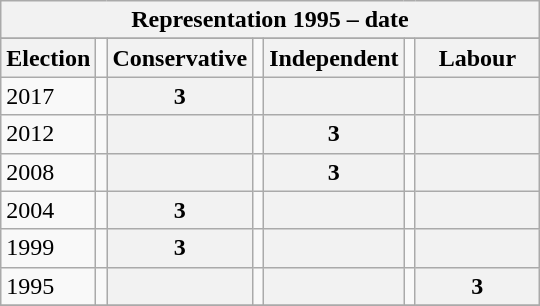<table class="wikitable">
<tr>
<th colspan="7" align="center" valign="top">Representation 1995 – date </th>
</tr>
<tr>
</tr>
<tr>
<th valign="top">Election</th>
<td></td>
<th align="center" valign="top">Conservative</th>
<td></td>
<th align="center" valign="top">Independent</th>
<td></td>
<th align="center" valign="top">   Labour   </th>
</tr>
<tr>
<td>2017</td>
<td></td>
<th align="center" valign="top">3</th>
<td></td>
<th align="center" valign="top"> </th>
<td></td>
<th align="center" valign="top"> </th>
</tr>
<tr>
<td>2012</td>
<td></td>
<th align="center" valign="top"> </th>
<td></td>
<th align="center" valign="top">3</th>
<td></td>
<th align="center" valign="top"> </th>
</tr>
<tr>
<td>2008</td>
<td></td>
<th align="center" valign="top"> </th>
<td></td>
<th align="center" valign="top">3</th>
<td></td>
<th align="center" valign="top"> </th>
</tr>
<tr>
<td>2004</td>
<td></td>
<th align="center" valign="top">3</th>
<td></td>
<th align="center" valign="top"> </th>
<td></td>
<th align="center" valign="top"> </th>
</tr>
<tr>
<td>1999</td>
<td></td>
<th align="center" valign="top">3</th>
<td></td>
<th align="center" valign="top"> </th>
<td></td>
<th align="center" valign="top"> </th>
</tr>
<tr>
<td>1995</td>
<td></td>
<th align="center" valign="top"> </th>
<td></td>
<th align="center" valign="top"> </th>
<td></td>
<th align="center" valign="top">3</th>
</tr>
<tr>
</tr>
</table>
